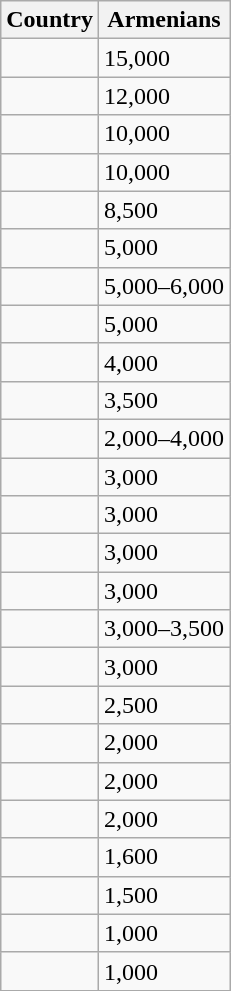<table class="wikitable">
<tr>
<th>Country</th>
<th>Armenians</th>
</tr>
<tr>
<td></td>
<td>15,000</td>
</tr>
<tr>
<td></td>
<td>12,000</td>
</tr>
<tr>
<td></td>
<td>10,000</td>
</tr>
<tr>
<td></td>
<td>10,000</td>
</tr>
<tr>
<td></td>
<td>8,500</td>
</tr>
<tr>
<td></td>
<td>5,000</td>
</tr>
<tr>
<td></td>
<td>5,000–6,000</td>
</tr>
<tr>
<td></td>
<td>5,000</td>
</tr>
<tr>
<td></td>
<td>4,000</td>
</tr>
<tr>
<td></td>
<td>3,500</td>
</tr>
<tr>
<td></td>
<td>2,000–4,000</td>
</tr>
<tr>
<td></td>
<td>3,000</td>
</tr>
<tr>
<td></td>
<td>3,000</td>
</tr>
<tr>
<td></td>
<td>3,000</td>
</tr>
<tr>
<td></td>
<td>3,000</td>
</tr>
<tr>
<td></td>
<td>3,000–3,500</td>
</tr>
<tr>
<td></td>
<td>3,000</td>
</tr>
<tr>
<td></td>
<td>2,500</td>
</tr>
<tr>
<td></td>
<td>2,000</td>
</tr>
<tr>
<td></td>
<td>2,000</td>
</tr>
<tr>
<td></td>
<td>2,000</td>
</tr>
<tr>
<td></td>
<td>1,600</td>
</tr>
<tr>
<td></td>
<td>1,500</td>
</tr>
<tr>
<td></td>
<td>1,000</td>
</tr>
<tr>
<td></td>
<td>1,000</td>
</tr>
<tr>
</tr>
</table>
